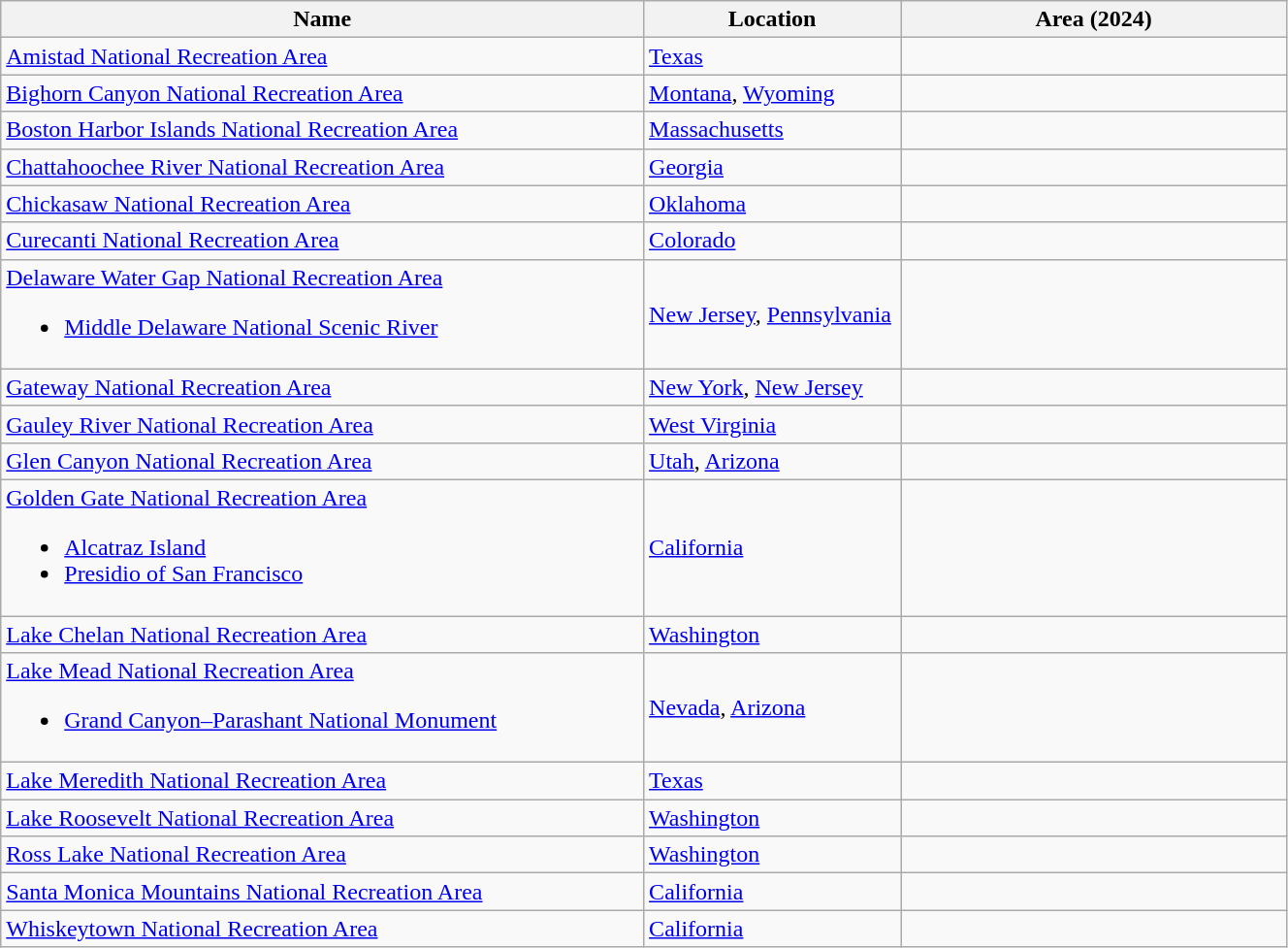<table class="sortable wikitable" style="width:70%">
<tr>
<th style="width:50%;">Name</th>
<th style="width:20%;">Location</th>
<th>Area (2024)</th>
</tr>
<tr>
<td><a href='#'>Amistad National Recreation Area</a></td>
<td><a href='#'>Texas</a></td>
<td></td>
</tr>
<tr>
<td><a href='#'>Bighorn Canyon National Recreation Area</a></td>
<td><a href='#'>Montana</a>, <a href='#'>Wyoming</a></td>
<td></td>
</tr>
<tr>
<td><a href='#'>Boston Harbor Islands National Recreation Area</a></td>
<td><a href='#'>Massachusetts</a></td>
<td></td>
</tr>
<tr>
<td><a href='#'>Chattahoochee River National Recreation Area</a></td>
<td><a href='#'>Georgia</a></td>
<td></td>
</tr>
<tr>
<td><a href='#'>Chickasaw National Recreation Area</a></td>
<td><a href='#'>Oklahoma</a></td>
<td></td>
</tr>
<tr>
<td><a href='#'>Curecanti National Recreation Area</a></td>
<td><a href='#'>Colorado</a></td>
<td></td>
</tr>
<tr>
<td><a href='#'>Delaware Water Gap National Recreation Area</a><br><ul><li><a href='#'>Middle Delaware National Scenic River</a></li></ul></td>
<td><a href='#'>New Jersey</a>, <a href='#'>Pennsylvania</a></td>
<td></td>
</tr>
<tr>
<td><a href='#'>Gateway National Recreation Area</a></td>
<td><a href='#'>New York</a>, <a href='#'>New Jersey</a></td>
<td></td>
</tr>
<tr>
<td><a href='#'>Gauley River National Recreation Area</a></td>
<td><a href='#'>West Virginia</a></td>
<td></td>
</tr>
<tr>
<td><a href='#'>Glen Canyon National Recreation Area</a></td>
<td><a href='#'>Utah</a>, <a href='#'>Arizona</a></td>
<td></td>
</tr>
<tr>
<td><a href='#'>Golden Gate National Recreation Area</a><br><ul><li><a href='#'>Alcatraz Island</a></li><li><a href='#'>Presidio of San Francisco</a></li></ul></td>
<td><a href='#'>California</a></td>
<td></td>
</tr>
<tr>
<td><a href='#'>Lake Chelan National Recreation Area</a></td>
<td><a href='#'>Washington</a></td>
<td></td>
</tr>
<tr>
<td><a href='#'>Lake Mead National Recreation Area</a><br><ul><li><a href='#'>Grand Canyon–Parashant National Monument</a></li></ul></td>
<td><a href='#'>Nevada</a>, <a href='#'>Arizona</a></td>
<td></td>
</tr>
<tr>
<td><a href='#'>Lake Meredith National Recreation Area</a></td>
<td><a href='#'>Texas</a></td>
<td></td>
</tr>
<tr>
<td><a href='#'>Lake Roosevelt National Recreation Area</a></td>
<td><a href='#'>Washington</a></td>
<td></td>
</tr>
<tr>
<td><a href='#'>Ross Lake National Recreation Area</a></td>
<td><a href='#'>Washington</a></td>
<td></td>
</tr>
<tr>
<td><a href='#'>Santa Monica Mountains National Recreation Area</a></td>
<td><a href='#'>California</a></td>
<td></td>
</tr>
<tr>
<td><a href='#'>Whiskeytown National Recreation Area</a></td>
<td><a href='#'>California</a></td>
<td></td>
</tr>
</table>
